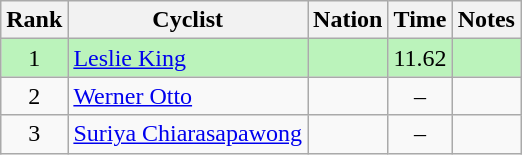<table class="wikitable sortable" style="text-align:center">
<tr>
<th>Rank</th>
<th>Cyclist</th>
<th>Nation</th>
<th>Time</th>
<th>Notes</th>
</tr>
<tr bgcolor=bbf3bb>
<td>1</td>
<td align=left data-sort-value="King, Leslie"><a href='#'>Leslie King</a></td>
<td align=left></td>
<td>11.62</td>
<td></td>
</tr>
<tr>
<td>2</td>
<td align=left data-sort-value="Otto, Werner"><a href='#'>Werner Otto</a></td>
<td align=left></td>
<td>–</td>
<td></td>
</tr>
<tr>
<td>3</td>
<td align=left><a href='#'>Suriya Chiarasapawong</a></td>
<td align=left></td>
<td>–</td>
<td></td>
</tr>
</table>
